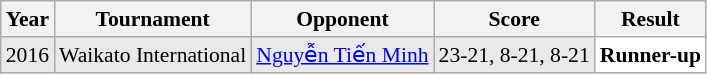<table class="sortable wikitable" style="font-size: 90%;">
<tr>
<th>Year</th>
<th>Tournament</th>
<th>Opponent</th>
<th>Score</th>
<th>Result</th>
</tr>
<tr style="background:#E9E9E9">
<td align="center">2016</td>
<td align="left">Waikato International</td>
<td align="left"> <a href='#'>Nguyễn Tiến Minh</a></td>
<td align="left">23-21, 8-21, 8-21</td>
<td style="text-align:left; background:white"> <strong>Runner-up</strong></td>
</tr>
</table>
